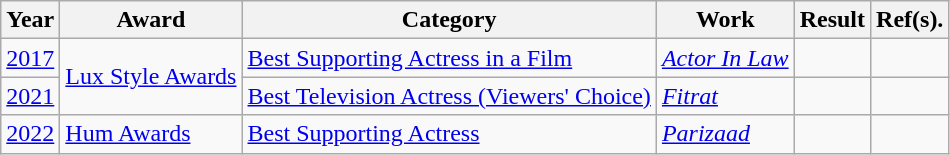<table class="wikitable">
<tr>
<th>Year</th>
<th>Award</th>
<th>Category</th>
<th>Work</th>
<th>Result</th>
<th>Ref(s).</th>
</tr>
<tr>
<td><a href='#'>2017</a></td>
<td rowspan="2"><a href='#'>Lux Style Awards</a></td>
<td><a href='#'>Best Supporting Actress in a Film</a></td>
<td><em><a href='#'>Actor In Law</a></em></td>
<td></td>
<td></td>
</tr>
<tr>
<td><a href='#'>2021</a></td>
<td><a href='#'>Best Television Actress (Viewers' Choice)</a></td>
<td><em><a href='#'>Fitrat</a></em></td>
<td></td>
<td></td>
</tr>
<tr>
<td><a href='#'>2022</a></td>
<td><a href='#'>Hum Awards</a></td>
<td><a href='#'>Best Supporting Actress</a></td>
<td><em><a href='#'>Parizaad</a></em></td>
<td></td>
<td></td>
</tr>
</table>
